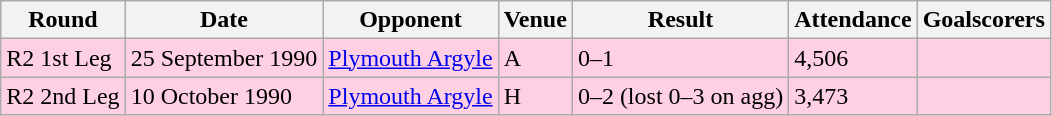<table class="wikitable">
<tr>
<th>Round</th>
<th>Date</th>
<th>Opponent</th>
<th>Venue</th>
<th>Result</th>
<th>Attendance</th>
<th>Goalscorers</th>
</tr>
<tr style="background-color: #ffd0e3;">
<td>R2 1st Leg</td>
<td>25 September 1990</td>
<td><a href='#'>Plymouth Argyle</a></td>
<td>A</td>
<td>0–1</td>
<td>4,506</td>
<td></td>
</tr>
<tr style="background-color: #ffd0e3;">
<td>R2 2nd Leg</td>
<td>10 October 1990</td>
<td><a href='#'>Plymouth Argyle</a></td>
<td>H</td>
<td>0–2 (lost 0–3 on agg)</td>
<td>3,473</td>
<td></td>
</tr>
</table>
